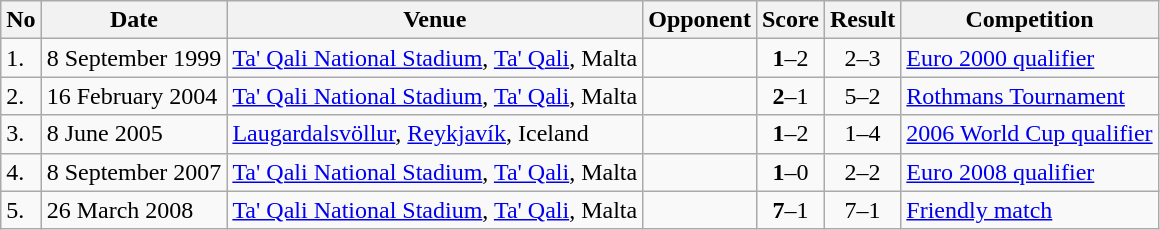<table class="wikitable" style="font-size:100%;">
<tr>
<th>No</th>
<th>Date</th>
<th>Venue</th>
<th>Opponent</th>
<th>Score</th>
<th>Result</th>
<th>Competition</th>
</tr>
<tr>
<td>1.</td>
<td>8 September 1999</td>
<td><a href='#'>Ta' Qali National Stadium</a>, <a href='#'>Ta' Qali</a>, Malta</td>
<td></td>
<td align=center><strong>1</strong>–2</td>
<td align=center>2–3</td>
<td><a href='#'>Euro 2000 qualifier</a></td>
</tr>
<tr>
<td>2.</td>
<td>16 February 2004</td>
<td><a href='#'>Ta' Qali National Stadium</a>, <a href='#'>Ta' Qali</a>, Malta</td>
<td></td>
<td align=center><strong>2</strong>–1</td>
<td align=center>5–2</td>
<td><a href='#'>Rothmans Tournament</a></td>
</tr>
<tr>
<td>3.</td>
<td>8 June 2005</td>
<td><a href='#'>Laugardalsvöllur</a>, <a href='#'>Reykjavík</a>, Iceland</td>
<td></td>
<td align=center><strong>1</strong>–2</td>
<td align=center>1–4</td>
<td><a href='#'>2006 World Cup qualifier</a></td>
</tr>
<tr>
<td>4.</td>
<td>8 September 2007</td>
<td><a href='#'>Ta' Qali National Stadium</a>, <a href='#'>Ta' Qali</a>, Malta</td>
<td></td>
<td align=center><strong>1</strong>–0</td>
<td align=center>2–2</td>
<td><a href='#'> Euro 2008 qualifier</a></td>
</tr>
<tr>
<td>5.</td>
<td>26 March 2008</td>
<td><a href='#'>Ta' Qali National Stadium</a>, <a href='#'>Ta' Qali</a>, Malta</td>
<td></td>
<td align=center><strong>7</strong>–1</td>
<td align=center>7–1</td>
<td><a href='#'> Friendly match</a></td>
</tr>
</table>
